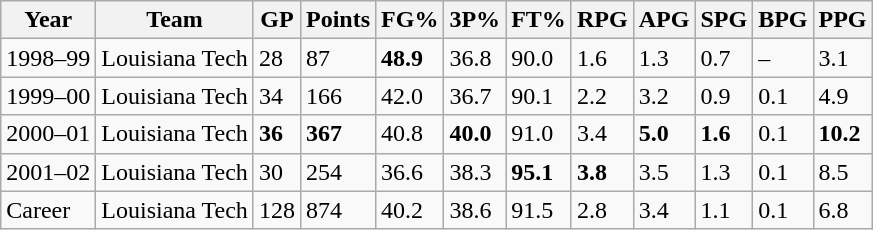<table class="wikitable">
<tr>
<th>Year</th>
<th>Team</th>
<th>GP</th>
<th>Points</th>
<th>FG%</th>
<th>3P%</th>
<th>FT%</th>
<th>RPG</th>
<th>APG</th>
<th>SPG</th>
<th>BPG</th>
<th>PPG</th>
</tr>
<tr>
<td>1998–99</td>
<td>Louisiana Tech</td>
<td>28</td>
<td>87</td>
<td><strong>48.9</strong></td>
<td>36.8</td>
<td>90.0</td>
<td>1.6</td>
<td>1.3</td>
<td>0.7</td>
<td>–</td>
<td>3.1</td>
</tr>
<tr>
<td>1999–00</td>
<td>Louisiana Tech</td>
<td>34</td>
<td>166</td>
<td>42.0</td>
<td>36.7</td>
<td>90.1</td>
<td>2.2</td>
<td>3.2</td>
<td>0.9</td>
<td>0.1</td>
<td>4.9</td>
</tr>
<tr>
<td>2000–01</td>
<td>Louisiana Tech</td>
<td><strong>36</strong></td>
<td><strong>367</strong></td>
<td>40.8</td>
<td><strong>40.0</strong></td>
<td>91.0</td>
<td>3.4</td>
<td><strong>5.0</strong></td>
<td><strong>1.6</strong></td>
<td>0.1</td>
<td><strong>10.2</strong></td>
</tr>
<tr>
<td>2001–02</td>
<td>Louisiana Tech</td>
<td>30</td>
<td>254</td>
<td>36.6</td>
<td>38.3</td>
<td><strong>95.1</strong></td>
<td><strong>3.8</strong></td>
<td>3.5</td>
<td>1.3</td>
<td>0.1</td>
<td>8.5</td>
</tr>
<tr>
<td>Career</td>
<td>Louisiana Tech</td>
<td>128</td>
<td>874</td>
<td>40.2</td>
<td>38.6</td>
<td>91.5</td>
<td>2.8</td>
<td>3.4</td>
<td>1.1</td>
<td>0.1</td>
<td>6.8</td>
</tr>
</table>
